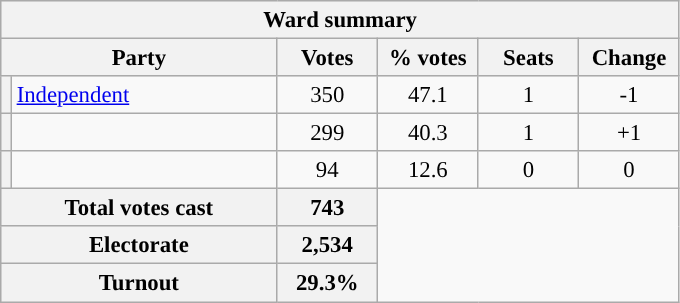<table class="wikitable" style="font-size: 95%;">
<tr style="background-color:#E9E9E9">
<th colspan="6">Ward summary</th>
</tr>
<tr style="background-color:#E9E9E9">
<th colspan="2">Party</th>
<th style="width: 60px">Votes</th>
<th style="width: 60px">% votes</th>
<th style="width: 60px">Seats</th>
<th style="width: 60px">Change</th>
</tr>
<tr>
<th style="background-color: "></th>
<td style="width: 170px"><a href='#'>Independent</a></td>
<td align="center">350</td>
<td align="center">47.1</td>
<td align="center">1</td>
<td align="center">-1</td>
</tr>
<tr>
<th style="background-color: "></th>
<td style="width: 170px"><a href='#'></a></td>
<td align="center">299</td>
<td align="center">40.3</td>
<td align="center">1</td>
<td align="center">+1</td>
</tr>
<tr>
<th style="background-color: "></th>
<td style="width: 170px"><a href='#'></a></td>
<td align="center">94</td>
<td align="center">12.6</td>
<td align="center">0</td>
<td align="center">0</td>
</tr>
<tr style="background-color:#E9E9E9">
<th colspan="2">Total votes cast</th>
<th style="width: 60px">743</th>
</tr>
<tr style="background-color:#E9E9E9">
<th colspan="2">Electorate</th>
<th style="width: 60px">2,534</th>
</tr>
<tr style="background-color:#E9E9E9">
<th colspan="2">Turnout</th>
<th style="width: 60px">29.3%</th>
</tr>
</table>
